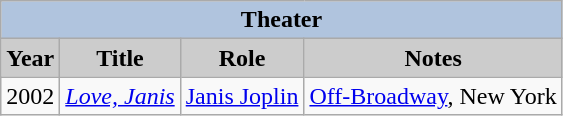<table class="wikitable sortable">
<tr style="text-align:center;">
<th colspan=4 style="background:#B0C4DE;">Theater</th>
</tr>
<tr style="text-align:center;">
<th style="background:#ccc;">Year</th>
<th style="background:#ccc;">Title</th>
<th style="background:#ccc;">Role</th>
<th style="background:#ccc;">Notes</th>
</tr>
<tr>
<td>2002</td>
<td><em><a href='#'>Love, Janis</a></em></td>
<td><a href='#'>Janis Joplin</a></td>
<td><a href='#'>Off-Broadway</a>, New York</td>
</tr>
</table>
